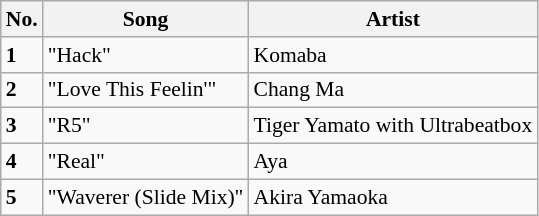<table class="wikitable sortable" style="font-size:90%;">
<tr>
<th>No.</th>
<th>Song</th>
<th>Artist</th>
</tr>
<tr>
<td><strong>1</strong></td>
<td>"Hack"</td>
<td>Komaba</td>
</tr>
<tr>
<td><strong>2</strong></td>
<td>"Love This Feelin'"</td>
<td>Chang Ma</td>
</tr>
<tr>
<td><strong>3</strong></td>
<td>"R5"</td>
<td>Tiger Yamato with Ultrabeatbox</td>
</tr>
<tr>
<td><strong>4</strong></td>
<td>"Real"</td>
<td>Aya</td>
</tr>
<tr>
<td><strong>5</strong></td>
<td>"Waverer (Slide Mix)"</td>
<td>Akira Yamaoka</td>
</tr>
</table>
